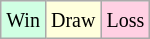<table class="wikitable">
<tr>
<td style="background-color: #d0ffe3;"><small>Win</small></td>
<td style="background-color: #ffffdd;"><small>Draw</small></td>
<td style="background-color: #ffd0e3;"><small>Loss</small></td>
</tr>
</table>
